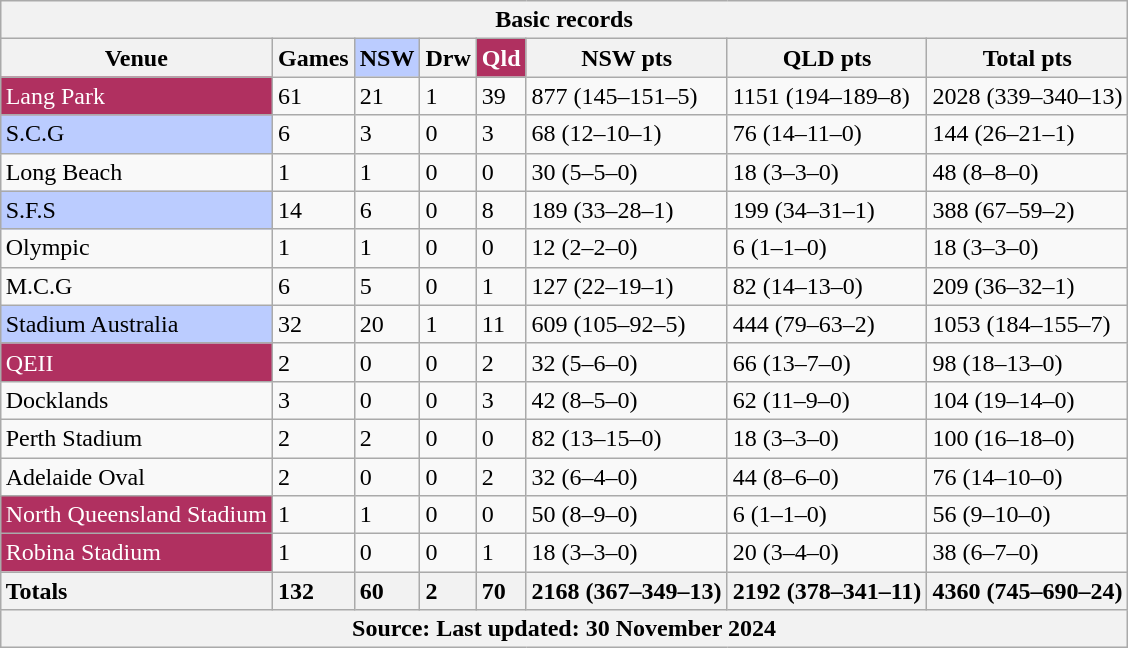<table class="wikitable sortable" style="margin: 1em auto">
<tr>
<th colspan=8>Basic records</th>
</tr>
<tr>
<th>Venue</th>
<th>Games</th>
<th style="background:#bcf">NSW</th>
<th>Drw</th>
<th style="background:#b03060; color:white">Qld</th>
<th>NSW pts</th>
<th>QLD pts</th>
<th>Total pts</th>
</tr>
<tr>
<td style="background:#b03060; color:white">Lang Park</td>
<td>61</td>
<td>21</td>
<td>1</td>
<td>39</td>
<td>877 (145–151–5)</td>
<td>1151 (194–189–8)</td>
<td>2028 (339–340–13)</td>
</tr>
<tr>
<td style="background:#bcf">S.C.G</td>
<td>6</td>
<td>3</td>
<td>0</td>
<td>3</td>
<td>68 (12–10–1)</td>
<td>76 (14–11–0)</td>
<td>144 (26–21–1)</td>
</tr>
<tr>
<td style=>Long Beach</td>
<td>1</td>
<td>1</td>
<td>0</td>
<td>0</td>
<td>30 (5–5–0)</td>
<td>18 (3–3–0)</td>
<td>48 (8–8–0)</td>
</tr>
<tr>
<td style="background:#bcf">S.F.S</td>
<td>14</td>
<td>6</td>
<td>0</td>
<td>8</td>
<td>189 (33–28–1)</td>
<td>199 (34–31–1)</td>
<td>388 (67–59–2)</td>
</tr>
<tr>
<td style=>Olympic</td>
<td>1</td>
<td>1</td>
<td>0</td>
<td>0</td>
<td>12 (2–2–0)</td>
<td>6 (1–1–0)</td>
<td>18 (3–3–0)</td>
</tr>
<tr>
<td style=>M.C.G</td>
<td>6</td>
<td>5</td>
<td>0</td>
<td>1</td>
<td>127 (22–19–1)</td>
<td>82 (14–13–0)</td>
<td>209 (36–32–1)</td>
</tr>
<tr>
<td style="background:#bcf">Stadium Australia</td>
<td>32</td>
<td>20</td>
<td>1</td>
<td>11</td>
<td>609 (105–92–5)</td>
<td>444 (79–63–2)</td>
<td>1053 (184–155–7)</td>
</tr>
<tr>
<td style="background:#b03060; color:white">QEII</td>
<td>2</td>
<td>0</td>
<td>0</td>
<td>2</td>
<td>32 (5–6–0)</td>
<td>66 (13–7–0)</td>
<td>98 (18–13–0)</td>
</tr>
<tr>
<td style=>Docklands</td>
<td>3</td>
<td>0</td>
<td>0</td>
<td>3</td>
<td>42 (8–5–0)</td>
<td>62 (11–9–0)</td>
<td>104 (19–14–0)</td>
</tr>
<tr>
<td>Perth Stadium</td>
<td>2</td>
<td>2</td>
<td>0</td>
<td>0</td>
<td>82 (13–15–0)</td>
<td>18 (3–3–0)</td>
<td>100 (16–18–0)</td>
</tr>
<tr>
<td>Adelaide Oval</td>
<td>2</td>
<td>0</td>
<td>0</td>
<td>2</td>
<td>32 (6–4–0)</td>
<td>44 (8–6–0)</td>
<td>76 (14–10–0)</td>
</tr>
<tr>
<td style="background:#b03060; color:white">North Queensland Stadium</td>
<td>1</td>
<td>1</td>
<td>0</td>
<td>0</td>
<td>50 (8–9–0)</td>
<td>6 (1–1–0)</td>
<td>56 (9–10–0)</td>
</tr>
<tr>
<td style="background:#b03060; color:white">Robina Stadium</td>
<td>1</td>
<td>0</td>
<td>0</td>
<td>1</td>
<td>18 (3–3–0)</td>
<td>20 (3–4–0)</td>
<td>38 (6–7–0)</td>
</tr>
<tr>
<th style="text-align:left">Totals</th>
<th style="text-align:left">132</th>
<th style="text-align:left">60</th>
<th style="text-align:left">2</th>
<th style="text-align:left">70</th>
<th style="text-align:left">2168 (367–349–13)</th>
<th style="text-align:left">2192 (378–341–11)</th>
<th style="text-align:left">4360 (745–690–24)</th>
</tr>
<tr>
<th colspan=8>Source:  Last updated: 30 November 2024</th>
</tr>
</table>
